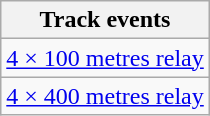<table class=wikitable>
<tr>
<th>Track events</th>
</tr>
<tr>
<td><a href='#'>4 × 100 metres relay</a></td>
</tr>
<tr>
<td><a href='#'>4 × 400 metres relay</a></td>
</tr>
</table>
